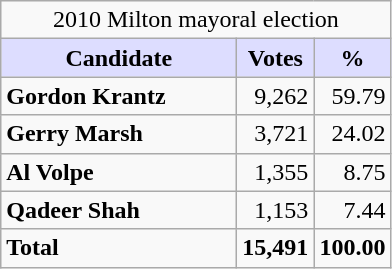<table class="wikitable sortable">
<tr>
<td colspan="3" style="text-align:center;">2010 Milton mayoral election</td>
</tr>
<tr>
<th style="background:#ddf; width:150px;">Candidate</th>
<th style="background:#ddf;">Votes</th>
<th style="background:#ddf;">%</th>
</tr>
<tr>
<td><strong>Gordon Krantz</strong></td>
<td align=right>9,262</td>
<td align=right>59.79</td>
</tr>
<tr>
<td><strong>Gerry Marsh</strong></td>
<td align=right>3,721</td>
<td align=right>24.02</td>
</tr>
<tr>
<td><strong>Al Volpe</strong></td>
<td align=right>1,355</td>
<td align=right>8.75</td>
</tr>
<tr>
<td><strong>Qadeer Shah</strong></td>
<td align=right>1,153</td>
<td align=right>7.44</td>
</tr>
<tr>
<td><strong>Total</strong></td>
<td align=right><strong>15,491</strong></td>
<td align=right><strong>100.00</strong></td>
</tr>
</table>
